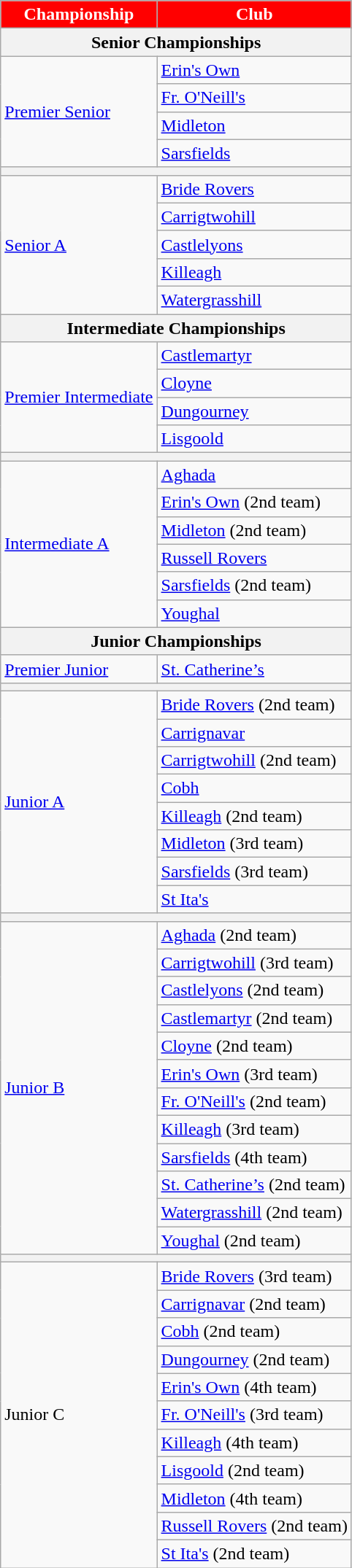<table class="wikitable sortable">
<tr>
<th style="background:red;color:white">Championship</th>
<th style="background:red;color:white">Club</th>
</tr>
<tr>
<th colspan="2">Senior Championships</th>
</tr>
<tr>
<td rowspan="4"><a href='#'>Premier Senior</a></td>
<td> <a href='#'>Erin's Own</a></td>
</tr>
<tr>
<td> <a href='#'>Fr. O'Neill's</a></td>
</tr>
<tr>
<td> <a href='#'>Midleton</a></td>
</tr>
<tr>
<td> <a href='#'>Sarsfields</a></td>
</tr>
<tr>
<th colspan="2"></th>
</tr>
<tr>
<td rowspan="5"><a href='#'>Senior A</a></td>
<td> <a href='#'>Bride Rovers</a></td>
</tr>
<tr>
<td> <a href='#'>Carrigtwohill</a></td>
</tr>
<tr>
<td> <a href='#'>Castlelyons</a></td>
</tr>
<tr>
<td> <a href='#'>Killeagh</a></td>
</tr>
<tr>
<td> <a href='#'>Watergrasshill</a></td>
</tr>
<tr>
<th colspan="2">Intermediate Championships</th>
</tr>
<tr>
<td rowspan="4"><a href='#'>Premier Intermediate</a></td>
<td> <a href='#'>Castlemartyr</a></td>
</tr>
<tr>
<td> <a href='#'>Cloyne</a></td>
</tr>
<tr>
<td> <a href='#'>Dungourney</a></td>
</tr>
<tr>
<td> <a href='#'>Lisgoold</a></td>
</tr>
<tr>
<th colspan="2"></th>
</tr>
<tr>
<td rowspan="6"><a href='#'>Intermediate A</a></td>
<td> <a href='#'>Aghada</a></td>
</tr>
<tr>
<td> <a href='#'>Erin's Own</a> (2nd team)</td>
</tr>
<tr>
<td> <a href='#'>Midleton</a> (2nd team)</td>
</tr>
<tr>
<td> <a href='#'>Russell Rovers</a></td>
</tr>
<tr>
<td> <a href='#'>Sarsfields</a> (2nd team)</td>
</tr>
<tr>
<td> <a href='#'>Youghal</a></td>
</tr>
<tr>
<th colspan="2">Junior Championships</th>
</tr>
<tr>
<td><a href='#'>Premier Junior</a></td>
<td> <a href='#'>St. Catherine’s</a></td>
</tr>
<tr>
<th colspan="2"></th>
</tr>
<tr>
<td rowspan="8"><a href='#'>Junior A</a></td>
<td> <a href='#'>Bride Rovers</a> (2nd team)</td>
</tr>
<tr>
<td> <a href='#'>Carrignavar</a></td>
</tr>
<tr>
<td> <a href='#'>Carrigtwohill</a> (2nd team)</td>
</tr>
<tr>
<td> <a href='#'>Cobh</a></td>
</tr>
<tr>
<td> <a href='#'>Killeagh</a> (2nd team)</td>
</tr>
<tr>
<td> <a href='#'>Midleton</a> (3rd team)</td>
</tr>
<tr>
<td> <a href='#'>Sarsfields</a> (3rd team)</td>
</tr>
<tr>
<td> <a href='#'>St Ita's</a></td>
</tr>
<tr>
<th colspan="2"></th>
</tr>
<tr>
<td rowspan="12"><a href='#'>Junior B</a></td>
<td> <a href='#'>Aghada</a> (2nd team)</td>
</tr>
<tr>
<td> <a href='#'>Carrigtwohill</a> (3rd team)</td>
</tr>
<tr>
<td> <a href='#'>Castlelyons</a> (2nd team)</td>
</tr>
<tr>
<td> <a href='#'>Castlemartyr</a> (2nd team)</td>
</tr>
<tr>
<td> <a href='#'>Cloyne</a> (2nd team)</td>
</tr>
<tr>
<td> <a href='#'>Erin's Own</a> (3rd team)</td>
</tr>
<tr>
<td> <a href='#'>Fr. O'Neill's</a> (2nd team)</td>
</tr>
<tr>
<td> <a href='#'>Killeagh</a> (3rd team)</td>
</tr>
<tr>
<td> <a href='#'>Sarsfields</a> (4th team)</td>
</tr>
<tr>
<td> <a href='#'>St. Catherine’s</a> (2nd team)</td>
</tr>
<tr>
<td> <a href='#'>Watergrasshill</a> (2nd team)</td>
</tr>
<tr>
<td> <a href='#'>Youghal</a> (2nd team)</td>
</tr>
<tr>
<th colspan="2"></th>
</tr>
<tr>
<td rowspan="11">Junior C</td>
<td> <a href='#'>Bride Rovers</a> (3rd team)</td>
</tr>
<tr>
<td> <a href='#'>Carrignavar</a> (2nd team)</td>
</tr>
<tr>
<td> <a href='#'>Cobh</a> (2nd team)</td>
</tr>
<tr>
<td> <a href='#'>Dungourney</a> (2nd team)</td>
</tr>
<tr>
<td> <a href='#'>Erin's Own</a> (4th team)</td>
</tr>
<tr>
<td> <a href='#'>Fr. O'Neill's</a> (3rd team)</td>
</tr>
<tr>
<td> <a href='#'>Killeagh</a> (4th team)</td>
</tr>
<tr>
<td> <a href='#'>Lisgoold</a> (2nd team)</td>
</tr>
<tr>
<td> <a href='#'>Midleton</a> (4th team)</td>
</tr>
<tr>
<td> <a href='#'>Russell Rovers</a> (2nd team)</td>
</tr>
<tr>
<td> <a href='#'>St Ita's</a> (2nd team)</td>
</tr>
</table>
